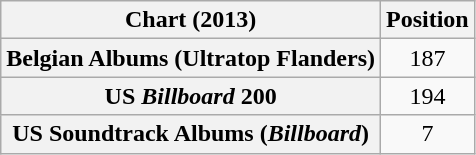<table class="wikitable plainrowheaders sortable" style="text-align:center;">
<tr>
<th scope="col">Chart (2013)</th>
<th scope="col">Position</th>
</tr>
<tr>
<th scope="row">Belgian Albums (Ultratop Flanders)</th>
<td>187</td>
</tr>
<tr>
<th scope="row">US <em>Billboard</em> 200</th>
<td>194</td>
</tr>
<tr>
<th scope="row">US Soundtrack Albums (<em>Billboard</em>)</th>
<td>7</td>
</tr>
</table>
